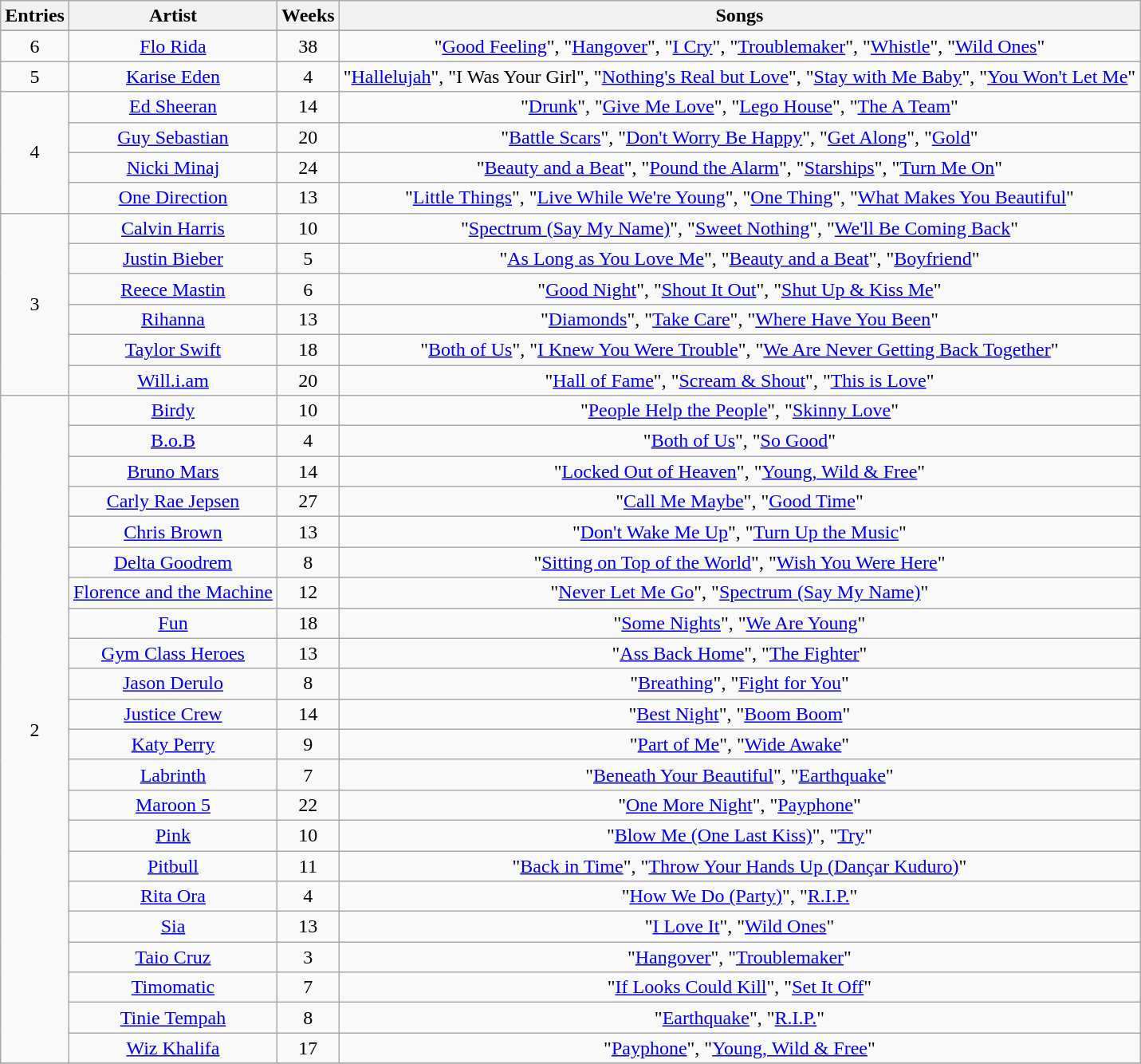<table class="wikitable sortable" style="text-align: center;">
<tr>
<th>Entries</th>
<th>Artist</th>
<th>Weeks</th>
<th>Songs</th>
</tr>
<tr>
</tr>
<tr>
<td rowspan="1" style="text-align:center">6</td>
<td><a href='#'>Flo Rida</a></td>
<td>38</td>
<td>"<a href='#'>Good Feeling</a>", "<a href='#'>Hangover</a>", "<a href='#'>I Cry</a>", "<a href='#'>Troublemaker</a>", "<a href='#'>Whistle</a>", "<a href='#'>Wild Ones</a>"</td>
</tr>
<tr>
<td rowspan="1" style="text-align:center">5</td>
<td><a href='#'>Karise Eden</a></td>
<td>4</td>
<td>"<a href='#'>Hallelujah</a>", "I Was Your Girl", "<a href='#'>Nothing's Real but Love</a>", "<a href='#'>Stay with Me Baby</a>", "<a href='#'>You Won't Let Me</a>"</td>
</tr>
<tr>
<td rowspan="4" style="text-align:center">4</td>
<td><a href='#'>Ed Sheeran</a></td>
<td>14</td>
<td>"<a href='#'>Drunk</a>", "<a href='#'>Give Me Love</a>", "<a href='#'>Lego House</a>", "<a href='#'>The A Team</a>"</td>
</tr>
<tr>
<td><a href='#'>Guy Sebastian</a></td>
<td>20</td>
<td>"<a href='#'>Battle Scars</a>", "<a href='#'>Don't Worry Be Happy</a>", "<a href='#'>Get Along</a>", "<a href='#'>Gold</a>"</td>
</tr>
<tr>
<td><a href='#'>Nicki Minaj</a></td>
<td>24</td>
<td>"<a href='#'>Beauty and a Beat</a>", "<a href='#'>Pound the Alarm</a>", "<a href='#'>Starships</a>", "<a href='#'>Turn Me On</a>"</td>
</tr>
<tr>
<td><a href='#'>One Direction</a></td>
<td>13</td>
<td>"<a href='#'>Little Things</a>", "<a href='#'>Live While We're Young</a>", "<a href='#'>One Thing</a>", "<a href='#'>What Makes You Beautiful</a>"</td>
</tr>
<tr>
<td rowspan="6" style="text-align:center">3</td>
<td><a href='#'>Calvin Harris</a></td>
<td>10</td>
<td>"<a href='#'>Spectrum (Say My Name)</a>", "<a href='#'>Sweet Nothing</a>", "<a href='#'>We'll Be Coming Back</a>"</td>
</tr>
<tr>
<td><a href='#'>Justin Bieber</a></td>
<td>5</td>
<td>"<a href='#'>As Long as You Love Me</a>", "<a href='#'>Beauty and a Beat</a>", "<a href='#'>Boyfriend</a>"</td>
</tr>
<tr>
<td><a href='#'>Reece Mastin</a></td>
<td>6</td>
<td>"<a href='#'>Good Night</a>", "<a href='#'>Shout It Out</a>", "<a href='#'>Shut Up & Kiss Me</a>"</td>
</tr>
<tr>
<td><a href='#'>Rihanna</a></td>
<td>13</td>
<td>"<a href='#'>Diamonds</a>", "<a href='#'>Take Care</a>", "<a href='#'>Where Have You Been</a>"</td>
</tr>
<tr>
<td><a href='#'>Taylor Swift</a></td>
<td>18</td>
<td>"<a href='#'>Both of Us</a>", "<a href='#'>I Knew You Were Trouble</a>", "<a href='#'>We Are Never Getting Back Together</a>"</td>
</tr>
<tr>
<td><a href='#'>Will.i.am</a></td>
<td>20</td>
<td>"<a href='#'>Hall of Fame</a>", "<a href='#'>Scream & Shout</a>", "<a href='#'>This is Love</a>"</td>
</tr>
<tr>
<td rowspan="22" style="text-align:center">2</td>
<td><a href='#'>Birdy</a></td>
<td>10</td>
<td>"<a href='#'>People Help the People</a>", "<a href='#'>Skinny Love</a>"</td>
</tr>
<tr>
<td><a href='#'>B.o.B</a></td>
<td>4</td>
<td>"<a href='#'>Both of Us</a>", "<a href='#'>So Good</a>"</td>
</tr>
<tr>
<td><a href='#'>Bruno Mars</a></td>
<td>14</td>
<td>"<a href='#'>Locked Out of Heaven</a>", "<a href='#'>Young, Wild & Free</a>"</td>
</tr>
<tr>
<td><a href='#'>Carly Rae Jepsen</a></td>
<td>27</td>
<td>"<a href='#'>Call Me Maybe</a>", "<a href='#'>Good Time</a>"</td>
</tr>
<tr>
<td><a href='#'>Chris Brown</a></td>
<td>13</td>
<td>"<a href='#'>Don't Wake Me Up</a>", "<a href='#'>Turn Up the Music</a>"</td>
</tr>
<tr>
<td><a href='#'>Delta Goodrem</a></td>
<td>8</td>
<td>"<a href='#'>Sitting on Top of the World</a>", "<a href='#'>Wish You Were Here</a>"</td>
</tr>
<tr>
<td><a href='#'>Florence and the Machine</a></td>
<td>12</td>
<td>"<a href='#'>Never Let Me Go</a>", "<a href='#'>Spectrum (Say My Name)</a>"</td>
</tr>
<tr>
<td><a href='#'>Fun</a></td>
<td>18</td>
<td>"<a href='#'>Some Nights</a>", "<a href='#'>We Are Young</a>"</td>
</tr>
<tr>
<td><a href='#'>Gym Class Heroes</a></td>
<td>13</td>
<td>"<a href='#'>Ass Back Home</a>", "<a href='#'>The Fighter</a>"</td>
</tr>
<tr>
<td><a href='#'>Jason Derulo</a></td>
<td>8</td>
<td>"<a href='#'>Breathing</a>", "<a href='#'>Fight for You</a>"</td>
</tr>
<tr>
<td><a href='#'>Justice Crew</a></td>
<td>14</td>
<td>"<a href='#'>Best Night</a>", "<a href='#'>Boom Boom</a>"</td>
</tr>
<tr>
<td><a href='#'>Katy Perry</a></td>
<td>9</td>
<td>"<a href='#'>Part of Me</a>", "<a href='#'>Wide Awake</a>"</td>
</tr>
<tr>
<td><a href='#'>Labrinth</a></td>
<td>7</td>
<td>"<a href='#'>Beneath Your Beautiful</a>", "<a href='#'>Earthquake</a>"</td>
</tr>
<tr>
<td><a href='#'>Maroon 5</a></td>
<td>22</td>
<td>"<a href='#'>One More Night</a>", "<a href='#'>Payphone</a>"</td>
</tr>
<tr>
<td><a href='#'>Pink</a></td>
<td>10</td>
<td>"<a href='#'>Blow Me (One Last Kiss)</a>", "<a href='#'>Try</a>"</td>
</tr>
<tr>
<td><a href='#'>Pitbull</a></td>
<td>11</td>
<td>"<a href='#'>Back in Time</a>", "<a href='#'>Throw Your Hands Up (Dançar Kuduro)</a>"</td>
</tr>
<tr>
<td><a href='#'>Rita Ora</a></td>
<td>4</td>
<td>"<a href='#'>How We Do (Party)</a>", "<a href='#'>R.I.P.</a>"</td>
</tr>
<tr>
<td><a href='#'>Sia</a></td>
<td>13</td>
<td>"<a href='#'>I Love It</a>", "<a href='#'>Wild Ones</a>"</td>
</tr>
<tr>
<td><a href='#'>Taio Cruz</a></td>
<td>3</td>
<td>"<a href='#'>Hangover</a>", "<a href='#'>Troublemaker</a>"</td>
</tr>
<tr>
<td><a href='#'>Timomatic</a></td>
<td>7</td>
<td>"<a href='#'>If Looks Could Kill</a>", "<a href='#'>Set It Off</a>"</td>
</tr>
<tr>
<td><a href='#'>Tinie Tempah</a></td>
<td>8</td>
<td>"<a href='#'>Earthquake</a>", "<a href='#'>R.I.P.</a>"</td>
</tr>
<tr>
<td><a href='#'>Wiz Khalifa</a></td>
<td>17</td>
<td>"<a href='#'>Payphone</a>", "<a href='#'>Young, Wild & Free</a>"</td>
</tr>
<tr>
</tr>
</table>
